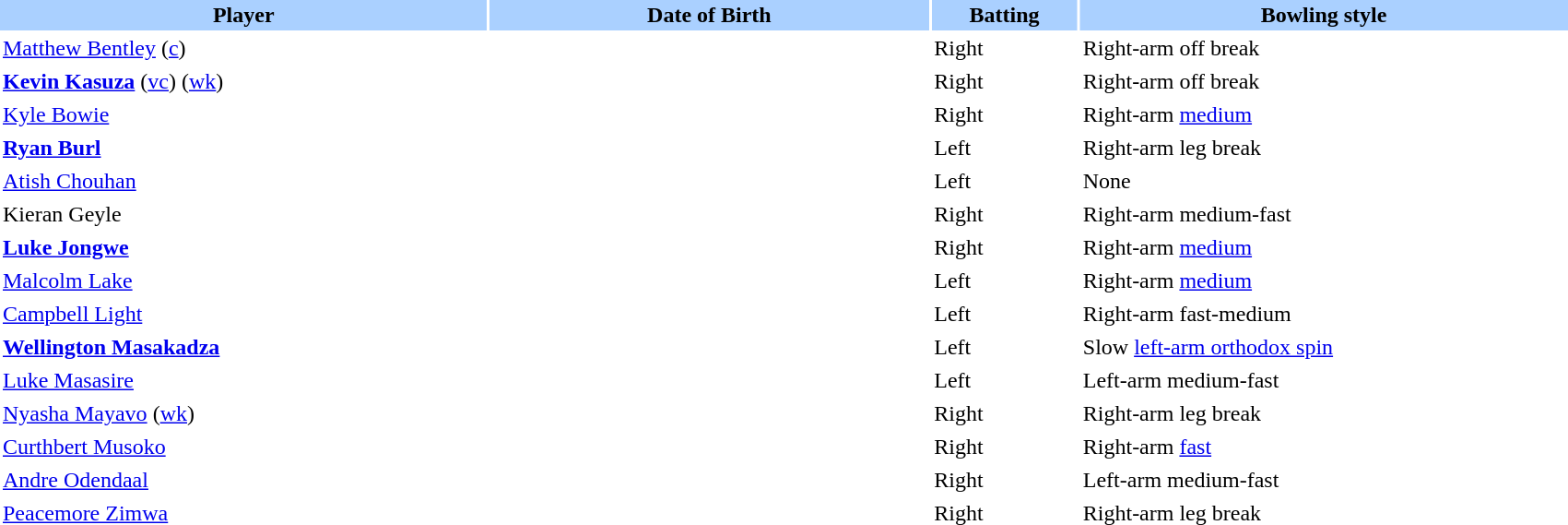<table border="0" cellspacing="2" cellpadding="2" style="width:90%;">
<tr style="background:#aad0ff;">
<th width=20%>Player</th>
<th width=18%>Date of Birth</th>
<th width=6%>Batting</th>
<th width=20%>Bowling style</th>
</tr>
<tr>
<td><a href='#'>Matthew Bentley</a> (<a href='#'>c</a>)</td>
<td></td>
<td>Right</td>
<td>Right-arm off break</td>
</tr>
<tr>
<td><strong><a href='#'>Kevin Kasuza</a></strong> (<a href='#'>vc</a>) (<a href='#'>wk</a>)</td>
<td></td>
<td>Right</td>
<td>Right-arm off break</td>
</tr>
<tr>
<td><a href='#'>Kyle Bowie</a></td>
<td></td>
<td>Right</td>
<td>Right-arm <a href='#'>medium</a></td>
</tr>
<tr>
<td><strong><a href='#'>Ryan Burl</a></strong></td>
<td></td>
<td>Left</td>
<td>Right-arm leg break</td>
</tr>
<tr>
<td><a href='#'>Atish Chouhan</a></td>
<td></td>
<td>Left</td>
<td>None</td>
</tr>
<tr>
<td>Kieran Geyle</td>
<td></td>
<td>Right</td>
<td>Right-arm medium-fast</td>
</tr>
<tr>
<td><strong><a href='#'>Luke Jongwe</a></strong></td>
<td></td>
<td>Right</td>
<td>Right-arm <a href='#'>medium</a></td>
</tr>
<tr>
<td><a href='#'>Malcolm Lake</a></td>
<td></td>
<td>Left</td>
<td>Right-arm <a href='#'>medium</a></td>
</tr>
<tr>
<td><a href='#'>Campbell Light</a></td>
<td></td>
<td>Left</td>
<td>Right-arm fast-medium</td>
</tr>
<tr>
<td><strong><a href='#'>Wellington Masakadza</a></strong></td>
<td></td>
<td>Left</td>
<td>Slow <a href='#'>left-arm orthodox spin</a></td>
</tr>
<tr>
<td><a href='#'>Luke Masasire</a></td>
<td></td>
<td>Left</td>
<td>Left-arm medium-fast</td>
</tr>
<tr>
<td><a href='#'>Nyasha Mayavo</a> (<a href='#'>wk</a>)</td>
<td></td>
<td>Right</td>
<td>Right-arm leg break</td>
</tr>
<tr>
<td><a href='#'>Curthbert Musoko</a></td>
<td></td>
<td>Right</td>
<td>Right-arm <a href='#'>fast</a></td>
</tr>
<tr>
<td><a href='#'>Andre Odendaal</a></td>
<td></td>
<td>Right</td>
<td>Left-arm medium-fast</td>
</tr>
<tr>
<td><a href='#'>Peacemore Zimwa</a></td>
<td></td>
<td>Right</td>
<td>Right-arm leg break</td>
</tr>
</table>
